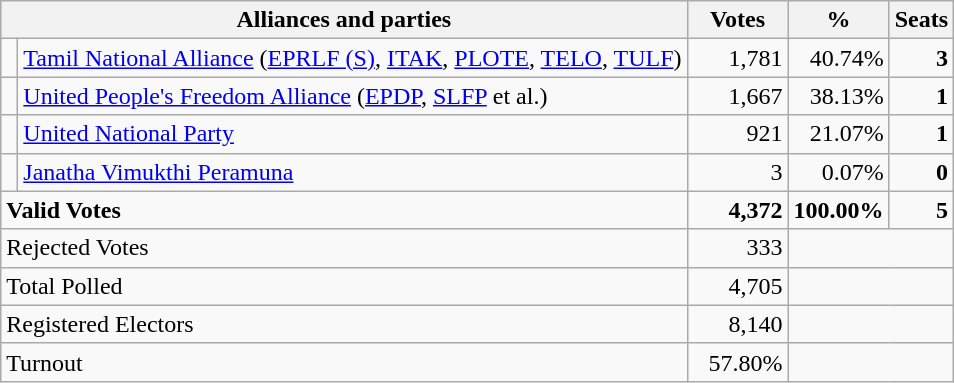<table class="wikitable" border="1" style="text-align:right;">
<tr>
<th valign=bottom align=left colspan=2>Alliances and parties</th>
<th valign=bottom align=center width="60">Votes</th>
<th valign=bottom align=center width="50">%</th>
<th valign=bottom align=center>Seats</th>
</tr>
<tr>
<td bgcolor=> </td>
<td align=left><a href='#'>Tamil National Alliance</a> (<a href='#'>EPRLF (S)</a>, <a href='#'>ITAK</a>, <a href='#'>PLOTE</a>, <a href='#'>TELO</a>, <a href='#'>TULF</a>)</td>
<td>1,781</td>
<td>40.74%</td>
<td><strong>3</strong></td>
</tr>
<tr>
<td bgcolor=> </td>
<td align=left><a href='#'>United People's Freedom Alliance</a> (<a href='#'>EPDP</a>, <a href='#'>SLFP</a> et al.)</td>
<td>1,667</td>
<td>38.13%</td>
<td><strong>1</strong></td>
</tr>
<tr>
<td bgcolor=> </td>
<td align=left><a href='#'>United National Party</a></td>
<td>921</td>
<td>21.07%</td>
<td><strong>1</strong></td>
</tr>
<tr>
<td bgcolor=> </td>
<td align=left><a href='#'>Janatha Vimukthi Peramuna</a></td>
<td>3</td>
<td>0.07%</td>
<td><strong>0</strong></td>
</tr>
<tr>
<td colspan=2 align=left><strong>Valid Votes</strong></td>
<td><strong>4,372</strong></td>
<td><strong>100.00%</strong></td>
<td><strong>5</strong></td>
</tr>
<tr>
<td colspan=2 align=left>Rejected Votes</td>
<td>333</td>
<td colspan=2></td>
</tr>
<tr>
<td colspan=2 align=left>Total Polled</td>
<td>4,705</td>
<td colspan=2></td>
</tr>
<tr>
<td colspan=2 align=left>Registered Electors</td>
<td>8,140</td>
<td colspan=2></td>
</tr>
<tr>
<td colspan=2 align=left>Turnout</td>
<td>57.80%</td>
<td colspan=2></td>
</tr>
</table>
